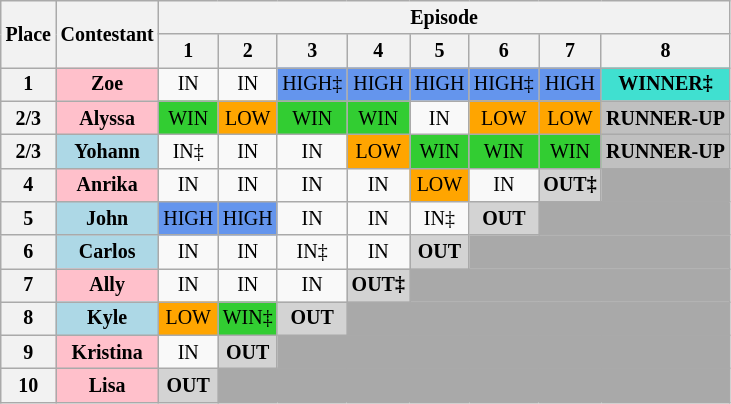<table class="wikitable" style="text-align: center; font-size: 10pt">
<tr>
<th rowspan="2">Place</th>
<th rowspan="2">Contestant</th>
<th colspan="8">Episode</th>
</tr>
<tr>
<th>1</th>
<th>2</th>
<th>3</th>
<th>4</th>
<th>5</th>
<th>6</th>
<th>7</th>
<th>8</th>
</tr>
<tr>
<th>1</th>
<th style="background:pink">Zoe</th>
<td>IN</td>
<td>IN</td>
<td style="background:cornflowerblue">HIGH‡</td>
<td style="background:cornflowerblue">HIGH</td>
<td style="background:cornflowerblue">HIGH</td>
<td style="background:cornflowerblue">HIGH‡</td>
<td style="background:cornflowerblue">HIGH</td>
<td style="background:turquoise"><strong>WINNER‡</strong></td>
</tr>
<tr>
<th>2/3</th>
<th style="background:pink">Alyssa</th>
<td style="background:limegreen">WIN</td>
<td style="background:orange">LOW</td>
<td style="background:limegreen">WIN</td>
<td style="background:limegreen">WIN</td>
<td>IN</td>
<td style="background:orange">LOW</td>
<td style="background:orange">LOW</td>
<td style="background:silver"><strong>RUNNER-UP</strong></td>
</tr>
<tr>
<th>2/3</th>
<th style="background:lightblue">Yohann</th>
<td>IN‡</td>
<td>IN</td>
<td>IN</td>
<td style="background:orange">LOW</td>
<td style="background:limegreen">WIN</td>
<td style="background:limegreen">WIN</td>
<td style="background:limegreen">WIN</td>
<td style="background:silver"><strong>RUNNER-UP</strong></td>
</tr>
<tr>
<th>4</th>
<th style="background:pink">Anrika</th>
<td>IN</td>
<td>IN</td>
<td>IN</td>
<td>IN</td>
<td style="background:orange">LOW</td>
<td>IN</td>
<td style="background:lightgray "><strong>OUT‡</strong></td>
<td colspan="13" style="background:Darkgrey;" colspan"=2"></td>
</tr>
<tr>
<th>5</th>
<th style="background:lightblue">John</th>
<td style="background:cornflowerblue">HIGH</td>
<td style="background:cornflowerblue">HIGH</td>
<td>IN</td>
<td>IN</td>
<td>IN‡</td>
<td style="background:lightgray "><strong>OUT</strong></td>
<td colspan="13" style="background:Darkgrey;" colspan"=2"></td>
</tr>
<tr>
<th>6</th>
<th style="background:lightblue">Carlos</th>
<td>IN</td>
<td>IN</td>
<td>IN‡</td>
<td>IN</td>
<td style="background:lightgray "><strong>OUT</strong></td>
<td colspan="13" style="background:Darkgrey;" colspan"=2"></td>
</tr>
<tr>
<th>7</th>
<th style="background:pink">Ally</th>
<td>IN</td>
<td>IN</td>
<td>IN</td>
<td style="background:lightgray "><strong>OUT‡</strong></td>
<td colspan="13" style="background:Darkgrey;" colspan"=2"></td>
</tr>
<tr>
<th>8</th>
<th style="background:lightblue">Kyle</th>
<td style="background:orange">LOW</td>
<td style="background:limegreen">WIN‡</td>
<td style="background:lightgray "><strong>OUT</strong></td>
<td colspan="13" style="background:Darkgrey;" colspan"=2"></td>
</tr>
<tr>
<th>9</th>
<th style="background:pink">Kristina</th>
<td>IN</td>
<td style="background:lightgray "><strong>OUT</strong></td>
<td colspan="13" style="background:Darkgrey;" colspan"=2"></td>
</tr>
<tr>
<th>10</th>
<th style="background:pink">Lisa</th>
<td style="background:lightgray "><strong>OUT</strong></td>
<td colspan="13" style="background:Darkgrey;" colspan"=2"></td>
</tr>
</table>
